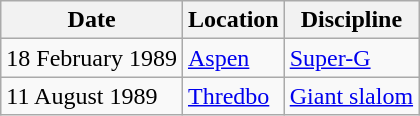<table class="wikitable">
<tr>
<th>Date</th>
<th>Location</th>
<th>Discipline</th>
</tr>
<tr>
<td>18 February 1989</td>
<td> <a href='#'>Aspen</a></td>
<td><a href='#'>Super-G</a></td>
</tr>
<tr>
<td>11 August 1989</td>
<td> <a href='#'>Thredbo</a></td>
<td><a href='#'>Giant slalom</a></td>
</tr>
</table>
